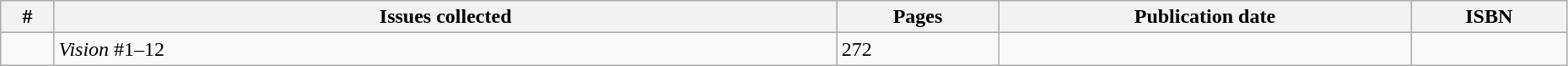<table class="wikitable sortable" width=98%>
<tr>
<th class="unsortable">#</th>
<th class="unsortable" width="50%">Issues collected</th>
<th>Pages</th>
<th>Publication date</th>
<th class="unsortable">ISBN</th>
</tr>
<tr>
<td></td>
<td><em>Vision</em> #1–12</td>
<td>272</td>
<td></td>
<td></td>
</tr>
</table>
